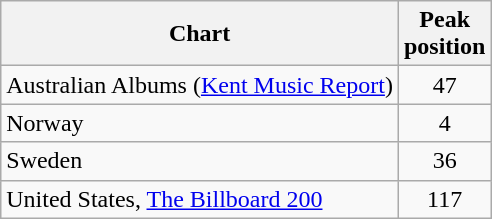<table class="wikitable sortable plainrowheaders">
<tr>
<th>Chart</th>
<th>Peak<br>position</th>
</tr>
<tr>
<td>Australian Albums (<a href='#'>Kent Music Report</a>)</td>
<td align="center">47</td>
</tr>
<tr>
<td>Norway</td>
<td align="center">4</td>
</tr>
<tr>
<td>Sweden</td>
<td align="center">36</td>
</tr>
<tr>
<td>United States, <a href='#'>The Billboard 200</a></td>
<td align="center">117</td>
</tr>
</table>
